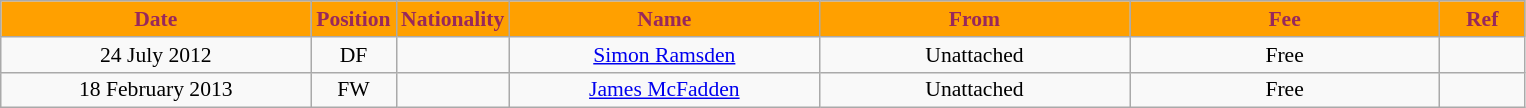<table class="wikitable" style="text-align:center; font-size:90%">
<tr>
<th style="background:#ffa000; color:#98285c; width:200px;">Date</th>
<th style="background:#ffa000; color:#98285c; width:50px;">Position</th>
<th style="background:#ffa000; color:#98285c; width:50px;">Nationality</th>
<th style="background:#ffa000; color:#98285c; width:200px;">Name</th>
<th style="background:#ffa000; color:#98285c; width:200px;">From</th>
<th style="background:#ffa000; color:#98285c; width:200px;">Fee</th>
<th style="background:#ffa000; color:#98285c; width:50px;">Ref</th>
</tr>
<tr>
<td>24 July 2012</td>
<td>DF</td>
<td></td>
<td><a href='#'>Simon Ramsden</a></td>
<td>Unattached</td>
<td>Free</td>
<td></td>
</tr>
<tr>
<td>18 February 2013</td>
<td>FW</td>
<td></td>
<td><a href='#'>James McFadden</a></td>
<td>Unattached</td>
<td>Free</td>
<td></td>
</tr>
</table>
